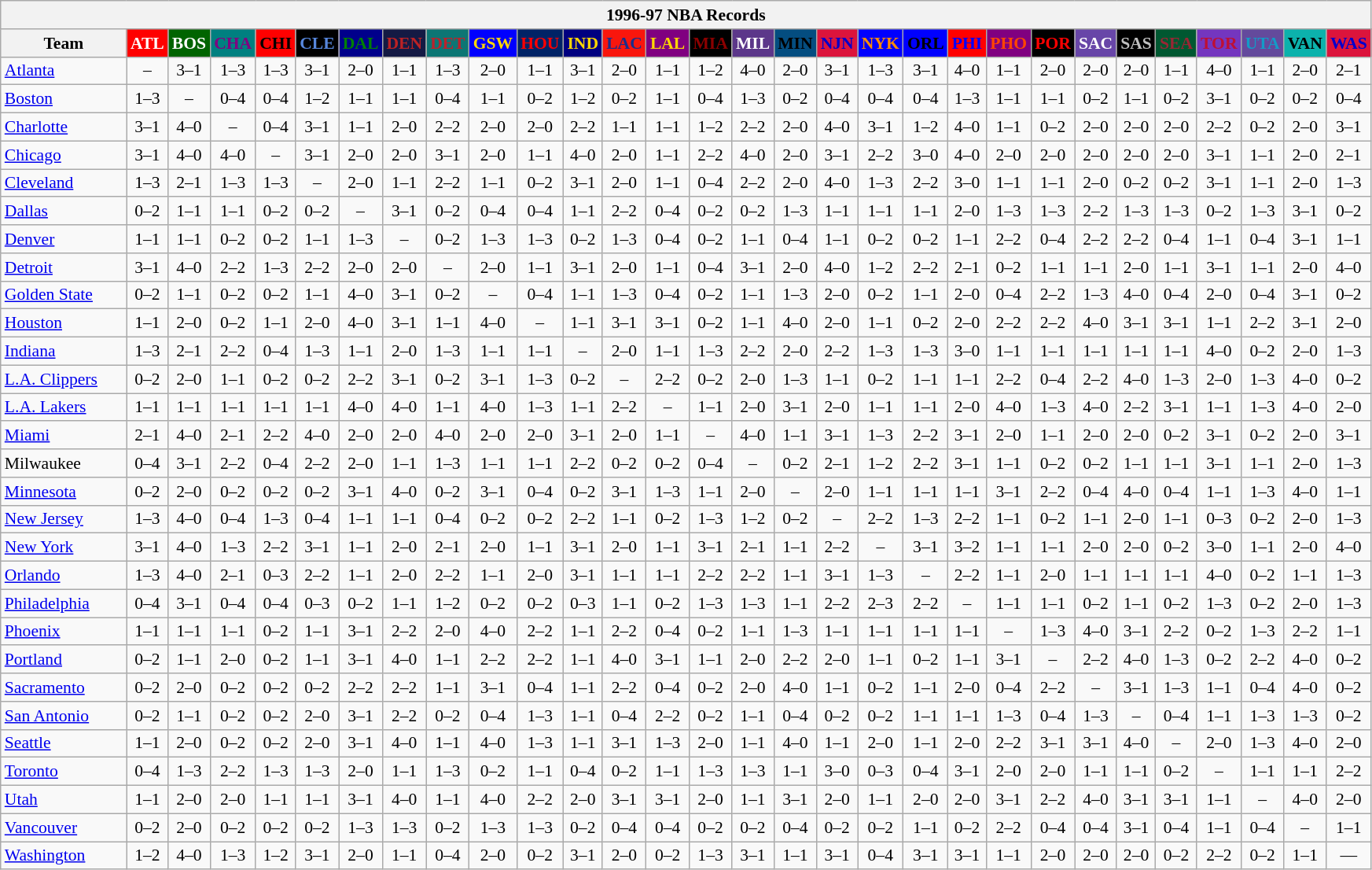<table class="wikitable" style="font-size:90%; text-align:center;">
<tr>
<th colspan=30>1996-97 NBA Records</th>
</tr>
<tr>
<th width=100>Team</th>
<th style="background:#FF0000;color:#FFFFFF;width=35">ATL</th>
<th style="background:#006400;color:#FFFFFF;width=35">BOS</th>
<th style="background:#008080;color:#800080;width=35">CHA</th>
<th style="background:#FF0000;color:#000000;width=35">CHI</th>
<th style="background:#000000;color:#5787DC;width=35">CLE</th>
<th style="background:#00008B;color:#008000;width=35">DAL</th>
<th style="background:#141A44;color:#BC2224;width=35">DEN</th>
<th style="background:#0C7674;color:#BB222C;width=35">DET</th>
<th style="background:#0000FF;color:#FFD700;width=35">GSW</th>
<th style="background:#002366;color:#FF0000;width=35">HOU</th>
<th style="background:#000080;color:#FFD700;width=35">IND</th>
<th style="background:#F9160D;color:#1A2E8B;width=35">LAC</th>
<th style="background:#800080;color:#FFD700;width=35">LAL</th>
<th style="background:#000000;color:#8B0000;width=35">MIA</th>
<th style="background:#5C378A;color:#FFFFFF;width=35">MIL</th>
<th style="background:#044D80;color:#000000;width=35">MIN</th>
<th style="background:#DC143C;color:#0000CD;width=35">NJN</th>
<th style="background:#0000FF;color:#FF8C00;width=35">NYK</th>
<th style="background:#0000FF;color:#000000;width=35">ORL</th>
<th style="background:#FF0000;color:#0000FF;width=35">PHI</th>
<th style="background:#800080;color:#FF4500;width=35">PHO</th>
<th style="background:#000000;color:#FF0000;width=35">POR</th>
<th style="background:#6846A8;color:#FFFFFF;width=35">SAC</th>
<th style="background:#000000;color:#C0C0C0;width=35">SAS</th>
<th style="background:#005831;color:#992634;width=35">SEA</th>
<th style="background:#7436BF;color:#BE0F34;width=35">TOR</th>
<th style="background:#644A9C;color:#149BC7;width=35">UTA</th>
<th style="background:#0CB2AC;color:#000000;width=35">VAN</th>
<th style="background:#DC143C;color:#0000CD;width=35">WAS</th>
</tr>
<tr>
<td style="text-align:left;"><a href='#'>Atlanta</a></td>
<td>–</td>
<td>3–1</td>
<td>1–3</td>
<td>1–3</td>
<td>3–1</td>
<td>2–0</td>
<td>1–1</td>
<td>1–3</td>
<td>2–0</td>
<td>1–1</td>
<td>3–1</td>
<td>2–0</td>
<td>1–1</td>
<td>1–2</td>
<td>4–0</td>
<td>2–0</td>
<td>3–1</td>
<td>1–3</td>
<td>3–1</td>
<td>4–0</td>
<td>1–1</td>
<td>2–0</td>
<td>2–0</td>
<td>2–0</td>
<td>1–1</td>
<td>4–0</td>
<td>1–1</td>
<td>2–0</td>
<td>2–1</td>
</tr>
<tr>
<td style="text-align:left;"><a href='#'>Boston</a></td>
<td>1–3</td>
<td>–</td>
<td>0–4</td>
<td>0–4</td>
<td>1–2</td>
<td>1–1</td>
<td>1–1</td>
<td>0–4</td>
<td>1–1</td>
<td>0–2</td>
<td>1–2</td>
<td>0–2</td>
<td>1–1</td>
<td>0–4</td>
<td>1–3</td>
<td>0–2</td>
<td>0–4</td>
<td>0–4</td>
<td>0–4</td>
<td>1–3</td>
<td>1–1</td>
<td>1–1</td>
<td>0–2</td>
<td>1–1</td>
<td>0–2</td>
<td>3–1</td>
<td>0–2</td>
<td>0–2</td>
<td>0–4</td>
</tr>
<tr>
<td style="text-align:left;"><a href='#'>Charlotte</a></td>
<td>3–1</td>
<td>4–0</td>
<td>–</td>
<td>0–4</td>
<td>3–1</td>
<td>1–1</td>
<td>2–0</td>
<td>2–2</td>
<td>2–0</td>
<td>2–0</td>
<td>2–2</td>
<td>1–1</td>
<td>1–1</td>
<td>1–2</td>
<td>2–2</td>
<td>2–0</td>
<td>4–0</td>
<td>3–1</td>
<td>1–2</td>
<td>4–0</td>
<td>1–1</td>
<td>0–2</td>
<td>2–0</td>
<td>2–0</td>
<td>2–0</td>
<td>2–2</td>
<td>0–2</td>
<td>2–0</td>
<td>3–1</td>
</tr>
<tr>
<td style="text-align:left;"><a href='#'>Chicago</a></td>
<td>3–1</td>
<td>4–0</td>
<td>4–0</td>
<td>–</td>
<td>3–1</td>
<td>2–0</td>
<td>2–0</td>
<td>3–1</td>
<td>2–0</td>
<td>1–1</td>
<td>4–0</td>
<td>2–0</td>
<td>1–1</td>
<td>2–2</td>
<td>4–0</td>
<td>2–0</td>
<td>3–1</td>
<td>2–2</td>
<td>3–0</td>
<td>4–0</td>
<td>2–0</td>
<td>2–0</td>
<td>2–0</td>
<td>2–0</td>
<td>2–0</td>
<td>3–1</td>
<td>1–1</td>
<td>2–0</td>
<td>2–1</td>
</tr>
<tr>
<td style="text-align:left;"><a href='#'>Cleveland</a></td>
<td>1–3</td>
<td>2–1</td>
<td>1–3</td>
<td>1–3</td>
<td>–</td>
<td>2–0</td>
<td>1–1</td>
<td>2–2</td>
<td>1–1</td>
<td>0–2</td>
<td>3–1</td>
<td>2–0</td>
<td>1–1</td>
<td>0–4</td>
<td>2–2</td>
<td>2–0</td>
<td>4–0</td>
<td>1–3</td>
<td>2–2</td>
<td>3–0</td>
<td>1–1</td>
<td>1–1</td>
<td>2–0</td>
<td>0–2</td>
<td>0–2</td>
<td>3–1</td>
<td>1–1</td>
<td>2–0</td>
<td>1–3</td>
</tr>
<tr>
<td style="text-align:left;"><a href='#'>Dallas</a></td>
<td>0–2</td>
<td>1–1</td>
<td>1–1</td>
<td>0–2</td>
<td>0–2</td>
<td>–</td>
<td>3–1</td>
<td>0–2</td>
<td>0–4</td>
<td>0–4</td>
<td>1–1</td>
<td>2–2</td>
<td>0–4</td>
<td>0–2</td>
<td>0–2</td>
<td>1–3</td>
<td>1–1</td>
<td>1–1</td>
<td>1–1</td>
<td>2–0</td>
<td>1–3</td>
<td>1–3</td>
<td>2–2</td>
<td>1–3</td>
<td>1–3</td>
<td>0–2</td>
<td>1–3</td>
<td>3–1</td>
<td>0–2</td>
</tr>
<tr>
<td style="text-align:left;"><a href='#'>Denver</a></td>
<td>1–1</td>
<td>1–1</td>
<td>0–2</td>
<td>0–2</td>
<td>1–1</td>
<td>1–3</td>
<td>–</td>
<td>0–2</td>
<td>1–3</td>
<td>1–3</td>
<td>0–2</td>
<td>1–3</td>
<td>0–4</td>
<td>0–2</td>
<td>1–1</td>
<td>0–4</td>
<td>1–1</td>
<td>0–2</td>
<td>0–2</td>
<td>1–1</td>
<td>2–2</td>
<td>0–4</td>
<td>2–2</td>
<td>2–2</td>
<td>0–4</td>
<td>1–1</td>
<td>0–4</td>
<td>3–1</td>
<td>1–1</td>
</tr>
<tr>
<td style="text-align:left;"><a href='#'>Detroit</a></td>
<td>3–1</td>
<td>4–0</td>
<td>2–2</td>
<td>1–3</td>
<td>2–2</td>
<td>2–0</td>
<td>2–0</td>
<td>–</td>
<td>2–0</td>
<td>1–1</td>
<td>3–1</td>
<td>2–0</td>
<td>1–1</td>
<td>0–4</td>
<td>3–1</td>
<td>2–0</td>
<td>4–0</td>
<td>1–2</td>
<td>2–2</td>
<td>2–1</td>
<td>0–2</td>
<td>1–1</td>
<td>1–1</td>
<td>2–0</td>
<td>1–1</td>
<td>3–1</td>
<td>1–1</td>
<td>2–0</td>
<td>4–0</td>
</tr>
<tr>
<td style="text-align:left;"><a href='#'>Golden State</a></td>
<td>0–2</td>
<td>1–1</td>
<td>0–2</td>
<td>0–2</td>
<td>1–1</td>
<td>4–0</td>
<td>3–1</td>
<td>0–2</td>
<td>–</td>
<td>0–4</td>
<td>1–1</td>
<td>1–3</td>
<td>0–4</td>
<td>0–2</td>
<td>1–1</td>
<td>1–3</td>
<td>2–0</td>
<td>0–2</td>
<td>1–1</td>
<td>2–0</td>
<td>0–4</td>
<td>2–2</td>
<td>1–3</td>
<td>4–0</td>
<td>0–4</td>
<td>2–0</td>
<td>0–4</td>
<td>3–1</td>
<td>0–2</td>
</tr>
<tr>
<td style="text-align:left;"><a href='#'>Houston</a></td>
<td>1–1</td>
<td>2–0</td>
<td>0–2</td>
<td>1–1</td>
<td>2–0</td>
<td>4–0</td>
<td>3–1</td>
<td>1–1</td>
<td>4–0</td>
<td>–</td>
<td>1–1</td>
<td>3–1</td>
<td>3–1</td>
<td>0–2</td>
<td>1–1</td>
<td>4–0</td>
<td>2–0</td>
<td>1–1</td>
<td>0–2</td>
<td>2–0</td>
<td>2–2</td>
<td>2–2</td>
<td>4–0</td>
<td>3–1</td>
<td>3–1</td>
<td>1–1</td>
<td>2–2</td>
<td>3–1</td>
<td>2–0</td>
</tr>
<tr>
<td style="text-align:left;"><a href='#'>Indiana</a></td>
<td>1–3</td>
<td>2–1</td>
<td>2–2</td>
<td>0–4</td>
<td>1–3</td>
<td>1–1</td>
<td>2–0</td>
<td>1–3</td>
<td>1–1</td>
<td>1–1</td>
<td>–</td>
<td>2–0</td>
<td>1–1</td>
<td>1–3</td>
<td>2–2</td>
<td>2–0</td>
<td>2–2</td>
<td>1–3</td>
<td>1–3</td>
<td>3–0</td>
<td>1–1</td>
<td>1–1</td>
<td>1–1</td>
<td>1–1</td>
<td>1–1</td>
<td>4–0</td>
<td>0–2</td>
<td>2–0</td>
<td>1–3</td>
</tr>
<tr>
<td style="text-align:left;"><a href='#'>L.A. Clippers</a></td>
<td>0–2</td>
<td>2–0</td>
<td>1–1</td>
<td>0–2</td>
<td>0–2</td>
<td>2–2</td>
<td>3–1</td>
<td>0–2</td>
<td>3–1</td>
<td>1–3</td>
<td>0–2</td>
<td>–</td>
<td>2–2</td>
<td>0–2</td>
<td>2–0</td>
<td>1–3</td>
<td>1–1</td>
<td>0–2</td>
<td>1–1</td>
<td>1–1</td>
<td>2–2</td>
<td>0–4</td>
<td>2–2</td>
<td>4–0</td>
<td>1–3</td>
<td>2–0</td>
<td>1–3</td>
<td>4–0</td>
<td>0–2</td>
</tr>
<tr>
<td style="text-align:left;"><a href='#'>L.A. Lakers</a></td>
<td>1–1</td>
<td>1–1</td>
<td>1–1</td>
<td>1–1</td>
<td>1–1</td>
<td>4–0</td>
<td>4–0</td>
<td>1–1</td>
<td>4–0</td>
<td>1–3</td>
<td>1–1</td>
<td>2–2</td>
<td>–</td>
<td>1–1</td>
<td>2–0</td>
<td>3–1</td>
<td>2–0</td>
<td>1–1</td>
<td>1–1</td>
<td>2–0</td>
<td>4–0</td>
<td>1–3</td>
<td>4–0</td>
<td>2–2</td>
<td>3–1</td>
<td>1–1</td>
<td>1–3</td>
<td>4–0</td>
<td>2–0</td>
</tr>
<tr>
<td style="text-align:left;"><a href='#'>Miami</a></td>
<td>2–1</td>
<td>4–0</td>
<td>2–1</td>
<td>2–2</td>
<td>4–0</td>
<td>2–0</td>
<td>2–0</td>
<td>4–0</td>
<td>2–0</td>
<td>2–0</td>
<td>3–1</td>
<td>2–0</td>
<td>1–1</td>
<td>–</td>
<td>4–0</td>
<td>1–1</td>
<td>3–1</td>
<td>1–3</td>
<td>2–2</td>
<td>3–1</td>
<td>2–0</td>
<td>1–1</td>
<td>2–0</td>
<td>2–0</td>
<td>0–2</td>
<td>3–1</td>
<td>0–2</td>
<td>2–0</td>
<td>3–1</td>
</tr>
<tr>
<td style="text-align:left;">Milwaukee</td>
<td>0–4</td>
<td>3–1</td>
<td>2–2</td>
<td>0–4</td>
<td>2–2</td>
<td>2–0</td>
<td>1–1</td>
<td>1–3</td>
<td>1–1</td>
<td>1–1</td>
<td>2–2</td>
<td>0–2</td>
<td>0–2</td>
<td>0–4</td>
<td>–</td>
<td>0–2</td>
<td>2–1</td>
<td>1–2</td>
<td>2–2</td>
<td>3–1</td>
<td>1–1</td>
<td>0–2</td>
<td>0–2</td>
<td>1–1</td>
<td>1–1</td>
<td>3–1</td>
<td>1–1</td>
<td>2–0</td>
<td>1–3</td>
</tr>
<tr>
<td style="text-align:left;"><a href='#'>Minnesota</a></td>
<td>0–2</td>
<td>2–0</td>
<td>0–2</td>
<td>0–2</td>
<td>0–2</td>
<td>3–1</td>
<td>4–0</td>
<td>0–2</td>
<td>3–1</td>
<td>0–4</td>
<td>0–2</td>
<td>3–1</td>
<td>1–3</td>
<td>1–1</td>
<td>2–0</td>
<td>–</td>
<td>2–0</td>
<td>1–1</td>
<td>1–1</td>
<td>1–1</td>
<td>3–1</td>
<td>2–2</td>
<td>0–4</td>
<td>4–0</td>
<td>0–4</td>
<td>1–1</td>
<td>1–3</td>
<td>4–0</td>
<td>1–1</td>
</tr>
<tr>
<td style="text-align:left;"><a href='#'>New Jersey</a></td>
<td>1–3</td>
<td>4–0</td>
<td>0–4</td>
<td>1–3</td>
<td>0–4</td>
<td>1–1</td>
<td>1–1</td>
<td>0–4</td>
<td>0–2</td>
<td>0–2</td>
<td>2–2</td>
<td>1–1</td>
<td>0–2</td>
<td>1–3</td>
<td>1–2</td>
<td>0–2</td>
<td>–</td>
<td>2–2</td>
<td>1–3</td>
<td>2–2</td>
<td>1–1</td>
<td>0–2</td>
<td>1–1</td>
<td>2–0</td>
<td>1–1</td>
<td>0–3</td>
<td>0–2</td>
<td>2–0</td>
<td>1–3</td>
</tr>
<tr>
<td style="text-align:left;"><a href='#'>New York</a></td>
<td>3–1</td>
<td>4–0</td>
<td>1–3</td>
<td>2–2</td>
<td>3–1</td>
<td>1–1</td>
<td>2–0</td>
<td>2–1</td>
<td>2–0</td>
<td>1–1</td>
<td>3–1</td>
<td>2–0</td>
<td>1–1</td>
<td>3–1</td>
<td>2–1</td>
<td>1–1</td>
<td>2–2</td>
<td>–</td>
<td>3–1</td>
<td>3–2</td>
<td>1–1</td>
<td>1–1</td>
<td>2–0</td>
<td>2–0</td>
<td>0–2</td>
<td>3–0</td>
<td>1–1</td>
<td>2–0</td>
<td>4–0</td>
</tr>
<tr>
<td style="text-align:left;"><a href='#'>Orlando</a></td>
<td>1–3</td>
<td>4–0</td>
<td>2–1</td>
<td>0–3</td>
<td>2–2</td>
<td>1–1</td>
<td>2–0</td>
<td>2–2</td>
<td>1–1</td>
<td>2–0</td>
<td>3–1</td>
<td>1–1</td>
<td>1–1</td>
<td>2–2</td>
<td>2–2</td>
<td>1–1</td>
<td>3–1</td>
<td>1–3</td>
<td>–</td>
<td>2–2</td>
<td>1–1</td>
<td>2–0</td>
<td>1–1</td>
<td>1–1</td>
<td>1–1</td>
<td>4–0</td>
<td>0–2</td>
<td>1–1</td>
<td>1–3</td>
</tr>
<tr>
<td style="text-align:left;"><a href='#'>Philadelphia</a></td>
<td>0–4</td>
<td>3–1</td>
<td>0–4</td>
<td>0–4</td>
<td>0–3</td>
<td>0–2</td>
<td>1–1</td>
<td>1–2</td>
<td>0–2</td>
<td>0–2</td>
<td>0–3</td>
<td>1–1</td>
<td>0–2</td>
<td>1–3</td>
<td>1–3</td>
<td>1–1</td>
<td>2–2</td>
<td>2–3</td>
<td>2–2</td>
<td>–</td>
<td>1–1</td>
<td>1–1</td>
<td>0–2</td>
<td>1–1</td>
<td>0–2</td>
<td>1–3</td>
<td>0–2</td>
<td>2–0</td>
<td>1–3</td>
</tr>
<tr>
<td style="text-align:left;"><a href='#'>Phoenix</a></td>
<td>1–1</td>
<td>1–1</td>
<td>1–1</td>
<td>0–2</td>
<td>1–1</td>
<td>3–1</td>
<td>2–2</td>
<td>2–0</td>
<td>4–0</td>
<td>2–2</td>
<td>1–1</td>
<td>2–2</td>
<td>0–4</td>
<td>0–2</td>
<td>1–1</td>
<td>1–3</td>
<td>1–1</td>
<td>1–1</td>
<td>1–1</td>
<td>1–1</td>
<td>–</td>
<td>1–3</td>
<td>4–0</td>
<td>3–1</td>
<td>2–2</td>
<td>0–2</td>
<td>1–3</td>
<td>2–2</td>
<td>1–1</td>
</tr>
<tr>
<td style="text-align:left;"><a href='#'>Portland</a></td>
<td>0–2</td>
<td>1–1</td>
<td>2–0</td>
<td>0–2</td>
<td>1–1</td>
<td>3–1</td>
<td>4–0</td>
<td>1–1</td>
<td>2–2</td>
<td>2–2</td>
<td>1–1</td>
<td>4–0</td>
<td>3–1</td>
<td>1–1</td>
<td>2–0</td>
<td>2–2</td>
<td>2–0</td>
<td>1–1</td>
<td>0–2</td>
<td>1–1</td>
<td>3–1</td>
<td>–</td>
<td>2–2</td>
<td>4–0</td>
<td>1–3</td>
<td>0–2</td>
<td>2–2</td>
<td>4–0</td>
<td>0–2</td>
</tr>
<tr>
<td style="text-align:left;"><a href='#'>Sacramento</a></td>
<td>0–2</td>
<td>2–0</td>
<td>0–2</td>
<td>0–2</td>
<td>0–2</td>
<td>2–2</td>
<td>2–2</td>
<td>1–1</td>
<td>3–1</td>
<td>0–4</td>
<td>1–1</td>
<td>2–2</td>
<td>0–4</td>
<td>0–2</td>
<td>2–0</td>
<td>4–0</td>
<td>1–1</td>
<td>0–2</td>
<td>1–1</td>
<td>2–0</td>
<td>0–4</td>
<td>2–2</td>
<td>–</td>
<td>3–1</td>
<td>1–3</td>
<td>1–1</td>
<td>0–4</td>
<td>4–0</td>
<td>0–2</td>
</tr>
<tr>
<td style="text-align:left;"><a href='#'>San Antonio</a></td>
<td>0–2</td>
<td>1–1</td>
<td>0–2</td>
<td>0–2</td>
<td>2–0</td>
<td>3–1</td>
<td>2–2</td>
<td>0–2</td>
<td>0–4</td>
<td>1–3</td>
<td>1–1</td>
<td>0–4</td>
<td>2–2</td>
<td>0–2</td>
<td>1–1</td>
<td>0–4</td>
<td>0–2</td>
<td>0–2</td>
<td>1–1</td>
<td>1–1</td>
<td>1–3</td>
<td>0–4</td>
<td>1–3</td>
<td>–</td>
<td>0–4</td>
<td>1–1</td>
<td>1–3</td>
<td>1–3</td>
<td>0–2</td>
</tr>
<tr>
<td style="text-align:left;"><a href='#'>Seattle</a></td>
<td>1–1</td>
<td>2–0</td>
<td>0–2</td>
<td>0–2</td>
<td>2–0</td>
<td>3–1</td>
<td>4–0</td>
<td>1–1</td>
<td>4–0</td>
<td>1–3</td>
<td>1–1</td>
<td>3–1</td>
<td>1–3</td>
<td>2–0</td>
<td>1–1</td>
<td>4–0</td>
<td>1–1</td>
<td>2–0</td>
<td>1–1</td>
<td>2–0</td>
<td>2–2</td>
<td>3–1</td>
<td>3–1</td>
<td>4–0</td>
<td>–</td>
<td>2–0</td>
<td>1–3</td>
<td>4–0</td>
<td>2–0</td>
</tr>
<tr>
<td style="text-align:left;"><a href='#'>Toronto</a></td>
<td>0–4</td>
<td>1–3</td>
<td>2–2</td>
<td>1–3</td>
<td>1–3</td>
<td>2–0</td>
<td>1–1</td>
<td>1–3</td>
<td>0–2</td>
<td>1–1</td>
<td>0–4</td>
<td>0–2</td>
<td>1–1</td>
<td>1–3</td>
<td>1–3</td>
<td>1–1</td>
<td>3–0</td>
<td>0–3</td>
<td>0–4</td>
<td>3–1</td>
<td>2–0</td>
<td>2–0</td>
<td>1–1</td>
<td>1–1</td>
<td>0–2</td>
<td>–</td>
<td>1–1</td>
<td>1–1</td>
<td>2–2</td>
</tr>
<tr>
<td style="text-align:left;"><a href='#'>Utah</a></td>
<td>1–1</td>
<td>2–0</td>
<td>2–0</td>
<td>1–1</td>
<td>1–1</td>
<td>3–1</td>
<td>4–0</td>
<td>1–1</td>
<td>4–0</td>
<td>2–2</td>
<td>2–0</td>
<td>3–1</td>
<td>3–1</td>
<td>2–0</td>
<td>1–1</td>
<td>3–1</td>
<td>2–0</td>
<td>1–1</td>
<td>2–0</td>
<td>2–0</td>
<td>3–1</td>
<td>2–2</td>
<td>4–0</td>
<td>3–1</td>
<td>3–1</td>
<td>1–1</td>
<td>–</td>
<td>4–0</td>
<td>2–0</td>
</tr>
<tr>
<td style="text-align:left;"><a href='#'>Vancouver</a></td>
<td>0–2</td>
<td>2–0</td>
<td>0–2</td>
<td>0–2</td>
<td>0–2</td>
<td>1–3</td>
<td>1–3</td>
<td>0–2</td>
<td>1–3</td>
<td>1–3</td>
<td>0–2</td>
<td>0–4</td>
<td>0–4</td>
<td>0–2</td>
<td>0–2</td>
<td>0–4</td>
<td>0–2</td>
<td>0–2</td>
<td>1–1</td>
<td>0–2</td>
<td>2–2</td>
<td>0–4</td>
<td>0–4</td>
<td>3–1</td>
<td>0–4</td>
<td>1–1</td>
<td>0–4</td>
<td>–</td>
<td>1–1</td>
</tr>
<tr>
<td style="text-align:left;"><a href='#'>Washington</a></td>
<td>1–2</td>
<td>4–0</td>
<td>1–3</td>
<td>1–2</td>
<td>3–1</td>
<td>2–0</td>
<td>1–1</td>
<td>0–4</td>
<td>2–0</td>
<td>0–2</td>
<td>3–1</td>
<td>2–0</td>
<td>0–2</td>
<td>1–3</td>
<td>3–1</td>
<td>1–1</td>
<td>3–1</td>
<td>0–4</td>
<td>3–1</td>
<td>3–1</td>
<td>1–1</td>
<td>2–0</td>
<td>2–0</td>
<td>2–0</td>
<td>0–2</td>
<td>2–2</td>
<td>0–2</td>
<td>1–1</td>
<td>—</td>
</tr>
</table>
